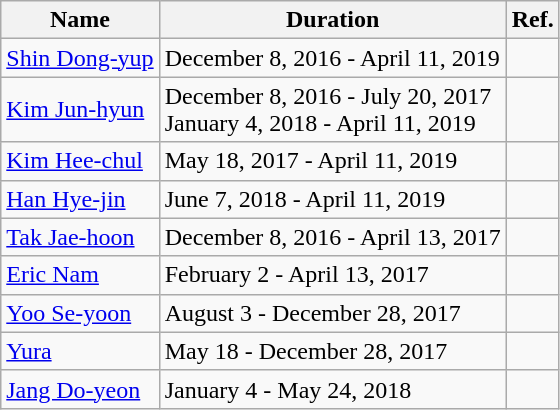<table class=wikitable>
<tr>
<th>Name</th>
<th>Duration</th>
<th>Ref.</th>
</tr>
<tr>
<td><a href='#'>Shin Dong-yup</a></td>
<td>December 8, 2016 - April 11, 2019</td>
<td></td>
</tr>
<tr>
<td><a href='#'>Kim Jun-hyun</a></td>
<td>December 8, 2016 - July 20, 2017<br>January 4, 2018 - April 11, 2019</td>
<td></td>
</tr>
<tr>
<td><a href='#'>Kim Hee-chul</a></td>
<td>May 18, 2017 - April 11, 2019</td>
<td></td>
</tr>
<tr>
<td><a href='#'>Han Hye-jin</a></td>
<td>June 7, 2018 - April 11, 2019</td>
<td></td>
</tr>
<tr>
<td><a href='#'>Tak Jae-hoon</a></td>
<td>December 8, 2016 - April 13, 2017</td>
<td></td>
</tr>
<tr>
<td><a href='#'>Eric Nam</a></td>
<td>February 2 - April 13, 2017</td>
<td></td>
</tr>
<tr>
<td><a href='#'>Yoo Se-yoon</a></td>
<td>August 3 - December 28, 2017</td>
<td></td>
</tr>
<tr>
<td><a href='#'>Yura</a></td>
<td>May 18 - December 28, 2017</td>
<td></td>
</tr>
<tr>
<td><a href='#'>Jang Do-yeon</a></td>
<td>January 4 - May 24, 2018</td>
<td></td>
</tr>
</table>
